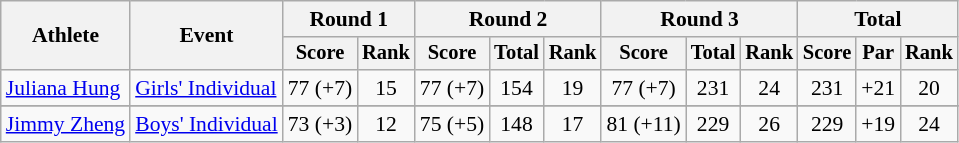<table class="wikitable" style="font-size:90%">
<tr>
<th rowspan="2">Athlete</th>
<th rowspan="2">Event</th>
<th colspan="2">Round 1</th>
<th colspan="3">Round 2</th>
<th colspan="3">Round 3</th>
<th colspan="3">Total</th>
</tr>
<tr style="font-size:95%">
<th>Score</th>
<th>Rank</th>
<th>Score</th>
<th>Total</th>
<th>Rank</th>
<th>Score</th>
<th>Total</th>
<th>Rank</th>
<th>Score</th>
<th>Par</th>
<th>Rank</th>
</tr>
<tr align=center>
<td align=left><a href='#'>Juliana Hung</a></td>
<td align=left><a href='#'>Girls' Individual</a></td>
<td>77 (+7)</td>
<td>15</td>
<td>77 (+7)</td>
<td>154</td>
<td>19</td>
<td>77 (+7)</td>
<td>231</td>
<td>24</td>
<td>231</td>
<td>+21</td>
<td>20</td>
</tr>
<tr>
</tr>
<tr align=center>
<td align=left><a href='#'>Jimmy Zheng</a></td>
<td align=left><a href='#'>Boys' Individual</a></td>
<td>73 (+3)</td>
<td>12</td>
<td>75 (+5)</td>
<td>148</td>
<td>17</td>
<td>81 (+11)</td>
<td>229</td>
<td>26</td>
<td>229</td>
<td>+19</td>
<td>24</td>
</tr>
</table>
